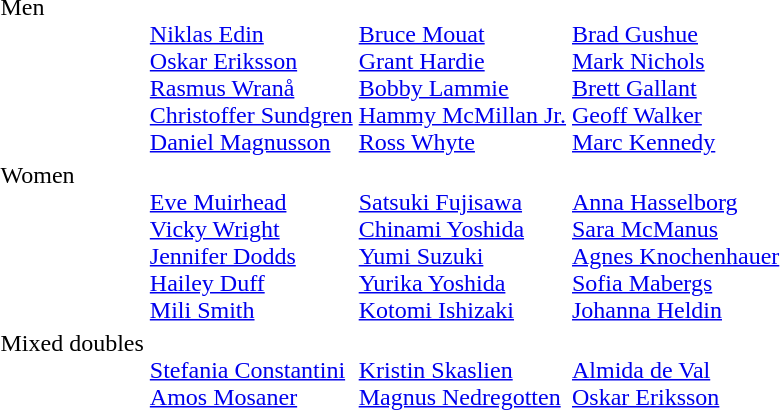<table>
<tr valign="top">
<td>Men<br></td>
<td><br><a href='#'>Niklas Edin</a><br><a href='#'>Oskar Eriksson</a><br><a href='#'>Rasmus Wranå</a><br><a href='#'>Christoffer Sundgren</a><br><a href='#'>Daniel Magnusson</a></td>
<td><br><a href='#'>Bruce Mouat</a><br><a href='#'>Grant Hardie</a><br><a href='#'>Bobby Lammie</a><br><a href='#'>Hammy McMillan Jr.</a><br><a href='#'>Ross Whyte</a></td>
<td><br><a href='#'>Brad Gushue</a><br><a href='#'>Mark Nichols</a><br><a href='#'>Brett Gallant</a><br><a href='#'>Geoff Walker</a><br><a href='#'>Marc Kennedy</a></td>
</tr>
<tr valign="top">
<td>Women<br></td>
<td><br><a href='#'>Eve Muirhead</a><br><a href='#'>Vicky Wright</a><br><a href='#'>Jennifer Dodds</a><br><a href='#'>Hailey Duff</a><br><a href='#'>Mili Smith</a></td>
<td><br><a href='#'>Satsuki Fujisawa</a><br><a href='#'>Chinami Yoshida</a><br><a href='#'>Yumi Suzuki</a><br><a href='#'>Yurika Yoshida</a><br><a href='#'>Kotomi Ishizaki</a></td>
<td><br><a href='#'>Anna Hasselborg</a><br><a href='#'>Sara McManus</a><br><a href='#'>Agnes Knochenhauer</a><br><a href='#'>Sofia Mabergs</a><br><a href='#'>Johanna Heldin</a></td>
</tr>
<tr valign="top">
<td>Mixed doubles<br></td>
<td><br><a href='#'>Stefania Constantini</a><br><a href='#'>Amos Mosaner</a></td>
<td><br><a href='#'>Kristin Skaslien</a><br><a href='#'>Magnus Nedregotten</a></td>
<td><br><a href='#'>Almida de Val</a><br><a href='#'>Oskar Eriksson</a></td>
</tr>
</table>
